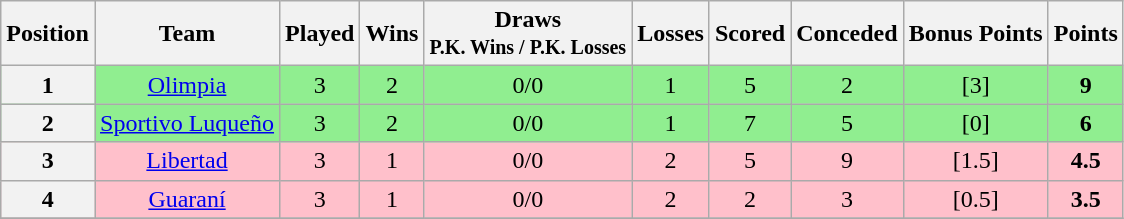<table class="wikitable" style="text-align:center">
<tr>
<th>Position</th>
<th>Team</th>
<th>Played</th>
<th>Wins</th>
<th>Draws<br><small>P.K. Wins / P.K. Losses</small></th>
<th>Losses</th>
<th>Scored</th>
<th>Conceded</th>
<th>Bonus Points</th>
<th>Points</th>
</tr>
<tr bgcolor="lightgreen">
<th>1</th>
<td><a href='#'>Olimpia</a></td>
<td>3</td>
<td>2</td>
<td>0/0</td>
<td>1</td>
<td>5</td>
<td>2</td>
<td>[3]</td>
<td><strong>9</strong></td>
</tr>
<tr bgcolor="lightgreen">
<th>2</th>
<td><a href='#'>Sportivo Luqueño</a></td>
<td>3</td>
<td>2</td>
<td>0/0</td>
<td>1</td>
<td>7</td>
<td>5</td>
<td>[0]</td>
<td><strong>6</strong></td>
</tr>
<tr bgcolor="pink">
<th>3</th>
<td><a href='#'>Libertad</a></td>
<td>3</td>
<td>1</td>
<td>0/0</td>
<td>2</td>
<td>5</td>
<td>9</td>
<td>[1.5]</td>
<td><strong>4.5</strong></td>
</tr>
<tr bgcolor="pink">
<th>4</th>
<td><a href='#'>Guaraní</a></td>
<td>3</td>
<td>1</td>
<td>0/0</td>
<td>2</td>
<td>2</td>
<td>3</td>
<td>[0.5]</td>
<td><strong>3.5</strong></td>
</tr>
<tr>
</tr>
</table>
